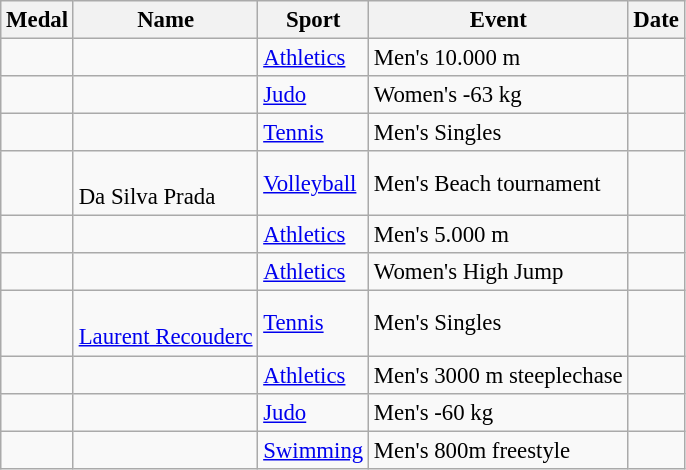<table class="wikitable sortable" style="font-size: 95%;">
<tr>
<th>Medal</th>
<th>Name</th>
<th>Sport</th>
<th>Event</th>
<th>Date</th>
</tr>
<tr>
<td></td>
<td></td>
<td><a href='#'>Athletics</a></td>
<td>Men's 10.000 m</td>
<td></td>
</tr>
<tr>
<td></td>
<td></td>
<td><a href='#'>Judo</a></td>
<td>Women's -63 kg</td>
<td></td>
</tr>
<tr>
<td></td>
<td></td>
<td><a href='#'>Tennis</a></td>
<td>Men's Singles</td>
<td></td>
</tr>
<tr>
<td></td>
<td><br>Da Silva Prada</td>
<td><a href='#'>Volleyball</a></td>
<td>Men's Beach tournament</td>
<td></td>
</tr>
<tr>
<td></td>
<td></td>
<td><a href='#'>Athletics</a></td>
<td>Men's 5.000 m</td>
<td></td>
</tr>
<tr>
<td></td>
<td></td>
<td><a href='#'>Athletics</a></td>
<td>Women's High Jump</td>
<td></td>
</tr>
<tr>
<td></td>
<td><br><a href='#'>Laurent Recouderc</a></td>
<td><a href='#'>Tennis</a></td>
<td>Men's Singles</td>
<td></td>
</tr>
<tr>
<td></td>
<td></td>
<td><a href='#'>Athletics</a></td>
<td>Men's 3000 m steeplechase</td>
<td></td>
</tr>
<tr>
<td></td>
<td></td>
<td><a href='#'>Judo</a></td>
<td>Men's -60 kg</td>
<td></td>
</tr>
<tr>
<td></td>
<td></td>
<td><a href='#'>Swimming</a></td>
<td>Men's 800m freestyle</td>
<td></td>
</tr>
</table>
